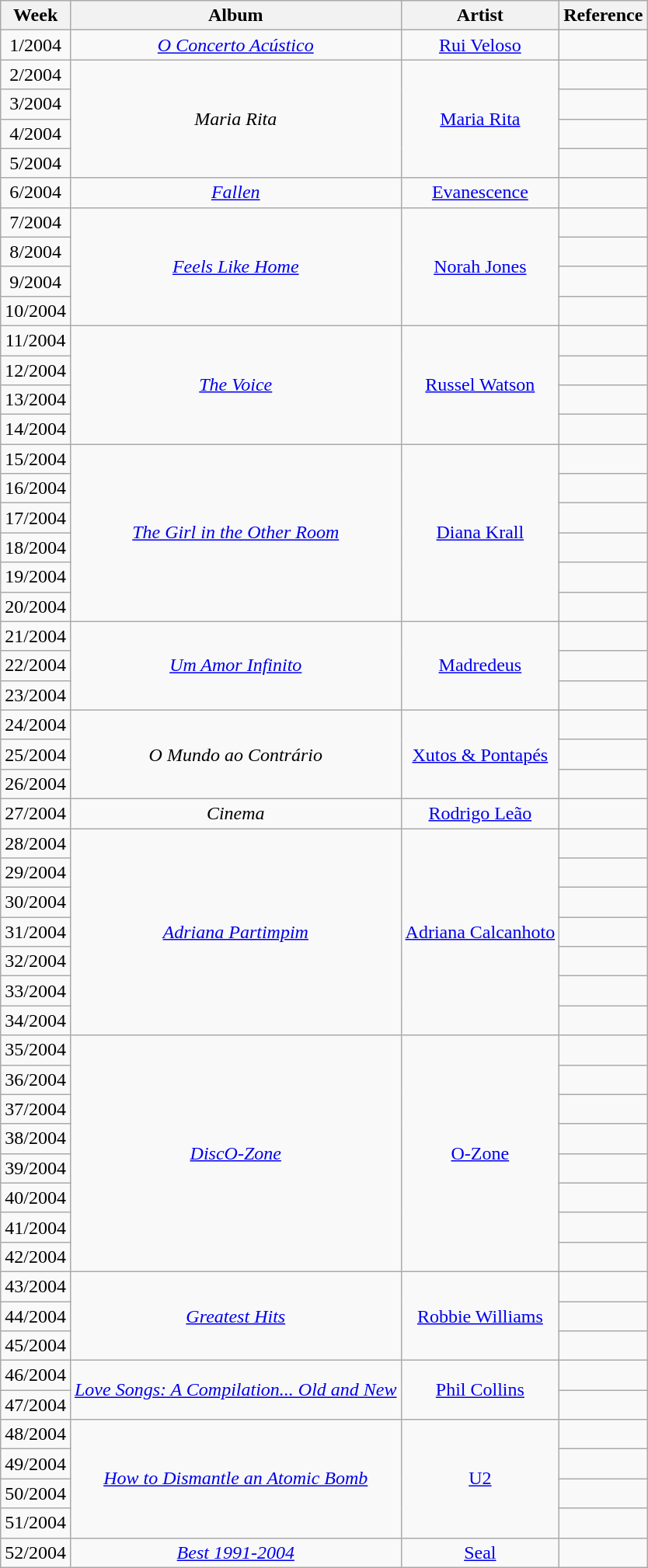<table class="wikitable" style="text-align:center">
<tr>
<th>Week</th>
<th>Album</th>
<th>Artist</th>
<th>Reference</th>
</tr>
<tr>
<td>1/2004</td>
<td><em><a href='#'>O Concerto Acústico</a></em></td>
<td><a href='#'>Rui Veloso</a></td>
<td></td>
</tr>
<tr>
<td>2/2004</td>
<td rowspan="4"><em>Maria Rita</em></td>
<td rowspan="4"><a href='#'>Maria Rita</a></td>
<td></td>
</tr>
<tr>
<td>3/2004</td>
<td></td>
</tr>
<tr>
<td>4/2004</td>
<td></td>
</tr>
<tr>
<td>5/2004</td>
<td></td>
</tr>
<tr>
<td>6/2004</td>
<td><a href='#'><em>Fallen</em></a></td>
<td><a href='#'>Evanescence</a></td>
<td></td>
</tr>
<tr>
<td>7/2004</td>
<td rowspan="4"><a href='#'><em>Feels Like Home</em></a></td>
<td rowspan="4"><a href='#'>Norah Jones</a></td>
<td></td>
</tr>
<tr>
<td>8/2004</td>
<td></td>
</tr>
<tr>
<td>9/2004</td>
<td></td>
</tr>
<tr>
<td>10/2004</td>
<td></td>
</tr>
<tr>
<td>11/2004</td>
<td rowspan="4"><a href='#'><em>The Voice</em></a></td>
<td rowspan="4"><a href='#'>Russel Watson</a></td>
<td></td>
</tr>
<tr>
<td>12/2004</td>
<td></td>
</tr>
<tr>
<td>13/2004</td>
<td></td>
</tr>
<tr>
<td>14/2004</td>
<td></td>
</tr>
<tr>
<td>15/2004</td>
<td rowspan="6"><em><a href='#'>The Girl in the Other Room</a></em></td>
<td rowspan="6"><a href='#'>Diana Krall</a></td>
<td></td>
</tr>
<tr>
<td>16/2004</td>
<td></td>
</tr>
<tr>
<td>17/2004</td>
<td></td>
</tr>
<tr>
<td>18/2004</td>
<td></td>
</tr>
<tr>
<td>19/2004</td>
<td></td>
</tr>
<tr>
<td>20/2004</td>
<td></td>
</tr>
<tr>
<td>21/2004</td>
<td rowspan="3"><em><a href='#'>Um Amor Infinito</a></em></td>
<td rowspan="3"><a href='#'>Madredeus</a></td>
<td></td>
</tr>
<tr>
<td>22/2004</td>
<td></td>
</tr>
<tr>
<td>23/2004</td>
<td></td>
</tr>
<tr>
<td>24/2004</td>
<td rowspan="3"><em>O Mundo ao Contrário</em></td>
<td rowspan="3"><a href='#'>Xutos & Pontapés</a></td>
<td></td>
</tr>
<tr>
<td>25/2004</td>
<td></td>
</tr>
<tr>
<td>26/2004</td>
<td></td>
</tr>
<tr>
<td>27/2004</td>
<td><em>Cinema</em></td>
<td><a href='#'>Rodrigo Leão</a></td>
<td></td>
</tr>
<tr>
<td>28/2004</td>
<td rowspan="7"><em><a href='#'>Adriana Partimpim</a></em></td>
<td rowspan="7"><a href='#'>Adriana Calcanhoto</a></td>
<td></td>
</tr>
<tr>
<td>29/2004</td>
<td></td>
</tr>
<tr>
<td>30/2004</td>
<td></td>
</tr>
<tr>
<td>31/2004</td>
<td></td>
</tr>
<tr>
<td>32/2004</td>
<td></td>
</tr>
<tr>
<td>33/2004</td>
<td></td>
</tr>
<tr>
<td>34/2004</td>
<td></td>
</tr>
<tr>
<td>35/2004</td>
<td rowspan="8"><em><a href='#'>DiscO-Zone</a></em></td>
<td rowspan="8"><a href='#'>O-Zone</a></td>
<td></td>
</tr>
<tr>
<td>36/2004</td>
<td></td>
</tr>
<tr>
<td>37/2004</td>
<td></td>
</tr>
<tr>
<td>38/2004</td>
<td></td>
</tr>
<tr>
<td>39/2004</td>
<td></td>
</tr>
<tr>
<td>40/2004</td>
<td></td>
</tr>
<tr>
<td>41/2004</td>
<td></td>
</tr>
<tr>
<td>42/2004</td>
<td></td>
</tr>
<tr>
<td>43/2004</td>
<td rowspan="3"><a href='#'><em>Greatest Hits</em></a></td>
<td rowspan="3"><a href='#'>Robbie Williams</a></td>
<td></td>
</tr>
<tr>
<td>44/2004</td>
<td></td>
</tr>
<tr>
<td>45/2004</td>
<td></td>
</tr>
<tr>
<td>46/2004</td>
<td rowspan="2"><em><a href='#'>Love Songs: A Compilation... Old and New</a></em></td>
<td rowspan="2"><a href='#'>Phil Collins</a></td>
<td></td>
</tr>
<tr>
<td>47/2004</td>
<td></td>
</tr>
<tr>
<td>48/2004</td>
<td rowspan="4"><em><a href='#'>How to Dismantle an Atomic Bomb</a></em></td>
<td rowspan="4"><a href='#'>U2</a></td>
<td></td>
</tr>
<tr>
<td>49/2004</td>
<td></td>
</tr>
<tr>
<td>50/2004</td>
<td></td>
</tr>
<tr>
<td>51/2004</td>
<td></td>
</tr>
<tr>
<td>52/2004</td>
<td><a href='#'><em>Best 1991-2004</em></a></td>
<td><a href='#'>Seal</a></td>
<td></td>
</tr>
</table>
